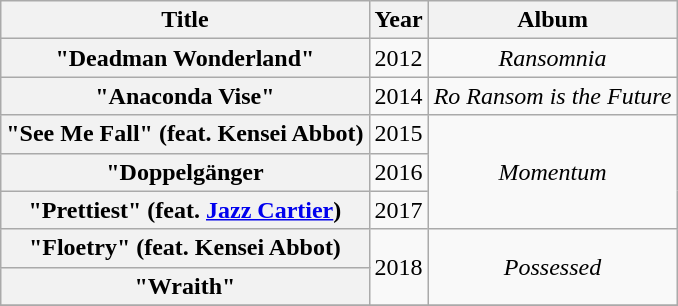<table class="wikitable plainrowheaders" style="text-align:center;">
<tr>
<th scope="col">Title</th>
<th scope="col">Year</th>
<th scope="col">Album</th>
</tr>
<tr>
<th scope="row">"Deadman Wonderland"</th>
<td>2012</td>
<td><em>Ransomnia</em></td>
</tr>
<tr>
<th scope="row">"Anaconda Vise"</th>
<td>2014</td>
<td><em>Ro Ransom is the Future</em></td>
</tr>
<tr>
<th scope="row">"See Me Fall" (feat. Kensei Abbot)</th>
<td>2015</td>
<td rowspan="3"><em>Momentum</em></td>
</tr>
<tr>
<th scope="row">"Doppelgänger</th>
<td>2016</td>
</tr>
<tr>
<th scope="row">"Prettiest" (feat. <a href='#'>Jazz Cartier</a>)</th>
<td>2017</td>
</tr>
<tr>
<th scope="row">"Floetry" (feat. Kensei Abbot)</th>
<td rowspan="2">2018</td>
<td rowspan="2"><em>Possessed</em></td>
</tr>
<tr>
<th scope="row">"Wraith"</th>
</tr>
<tr>
</tr>
</table>
